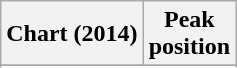<table class="wikitable sortable plainrowheaders">
<tr>
<th scope="col">Chart (2014)</th>
<th scope="col">Peak<br>position</th>
</tr>
<tr>
</tr>
<tr>
</tr>
<tr>
</tr>
<tr>
</tr>
<tr>
</tr>
</table>
